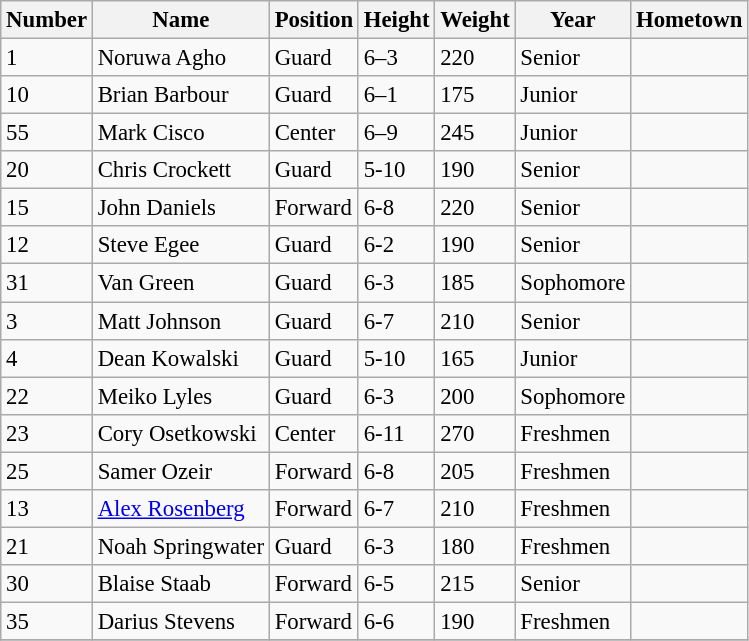<table class="wikitable" style="font-size: 95%;">
<tr>
<th>Number</th>
<th>Name</th>
<th>Position</th>
<th>Height</th>
<th>Weight</th>
<th>Year</th>
<th>Hometown</th>
</tr>
<tr>
<td>1</td>
<td>Noruwa Agho</td>
<td>Guard</td>
<td>6–3</td>
<td>220</td>
<td>Senior</td>
<td></td>
</tr>
<tr>
<td>10</td>
<td>Brian Barbour</td>
<td>Guard</td>
<td>6–1</td>
<td>175</td>
<td>Junior</td>
<td></td>
</tr>
<tr>
<td>55</td>
<td>Mark Cisco</td>
<td>Center</td>
<td>6–9</td>
<td>245</td>
<td>Junior</td>
<td></td>
</tr>
<tr>
<td>20</td>
<td>Chris Crockett</td>
<td>Guard</td>
<td>5-10</td>
<td>190</td>
<td>Senior</td>
<td></td>
</tr>
<tr>
<td>15</td>
<td>John Daniels</td>
<td>Forward</td>
<td>6-8</td>
<td>220</td>
<td>Senior</td>
<td></td>
</tr>
<tr>
<td>12</td>
<td>Steve Egee</td>
<td>Guard</td>
<td>6-2</td>
<td>190</td>
<td>Senior</td>
<td></td>
</tr>
<tr>
<td>31</td>
<td>Van Green</td>
<td>Guard</td>
<td>6-3</td>
<td>185</td>
<td>Sophomore</td>
<td></td>
</tr>
<tr>
<td>3</td>
<td>Matt Johnson</td>
<td>Guard</td>
<td>6-7</td>
<td>210</td>
<td>Senior</td>
<td></td>
</tr>
<tr>
<td>4</td>
<td>Dean Kowalski</td>
<td>Guard</td>
<td>5-10</td>
<td>165</td>
<td>Junior</td>
<td></td>
</tr>
<tr>
<td>22</td>
<td>Meiko Lyles</td>
<td>Guard</td>
<td>6-3</td>
<td>200</td>
<td>Sophomore</td>
<td></td>
</tr>
<tr>
<td>23</td>
<td>Cory Osetkowski</td>
<td>Center</td>
<td>6-11</td>
<td>270</td>
<td>Freshmen</td>
<td></td>
</tr>
<tr>
<td>25</td>
<td>Samer Ozeir</td>
<td>Forward</td>
<td>6-8</td>
<td>205</td>
<td>Freshmen</td>
<td></td>
</tr>
<tr>
<td>13</td>
<td><a href='#'>Alex Rosenberg</a></td>
<td>Forward</td>
<td>6-7</td>
<td>210</td>
<td>Freshmen</td>
<td></td>
</tr>
<tr>
<td>21</td>
<td>Noah Springwater</td>
<td>Guard</td>
<td>6-3</td>
<td>180</td>
<td>Freshmen</td>
<td></td>
</tr>
<tr>
<td>30</td>
<td>Blaise Staab</td>
<td>Forward</td>
<td>6-5</td>
<td>215</td>
<td>Senior</td>
<td></td>
</tr>
<tr>
<td>35</td>
<td>Darius Stevens</td>
<td>Forward</td>
<td>6-6</td>
<td>190</td>
<td>Freshmen</td>
<td></td>
</tr>
<tr>
</tr>
</table>
